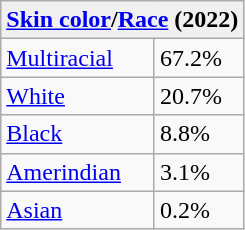<table class="wikitable" table style="border:1px #000000;" cellspacing="0" align="centre" style="margin-left: 1em">
<tr>
<th style="background:#f0f0f0;" colspan="2"><a href='#'>Skin color</a>/<a href='#'>Race</a> (2022)</th>
</tr>
<tr>
<td><a href='#'>Multiracial</a></td>
<td>67.2%</td>
</tr>
<tr>
<td><a href='#'>White</a></td>
<td>20.7%</td>
</tr>
<tr>
<td><a href='#'>Black</a></td>
<td>8.8%</td>
</tr>
<tr>
<td><a href='#'>Amerindian</a></td>
<td>3.1%</td>
</tr>
<tr>
<td><a href='#'>Asian</a></td>
<td>0.2%</td>
</tr>
<tr>
</tr>
</table>
